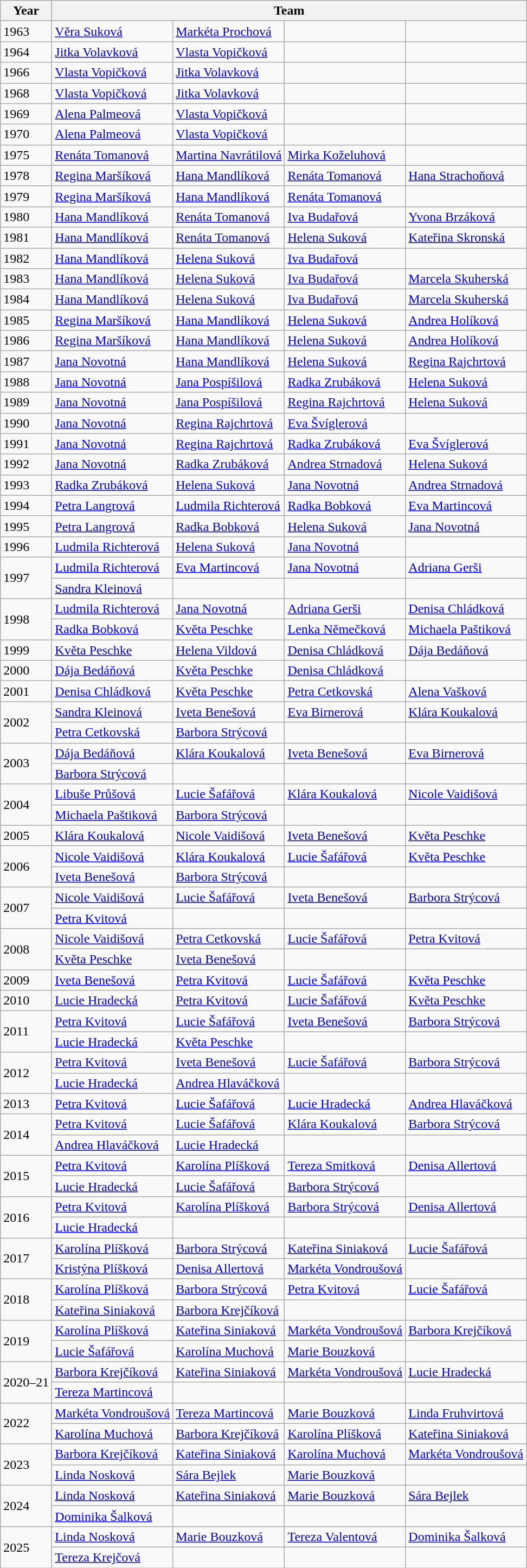<table class="wikitable">
<tr>
<th>Year</th>
<th colspan="4">Team</th>
</tr>
<tr>
<td>1963</td>
<td><a href='#'>Věra Suková</a></td>
<td><a href='#'>Markéta Prochová</a></td>
<td></td>
<td></td>
</tr>
<tr>
<td>1964</td>
<td><a href='#'>Jitka Volavková</a></td>
<td><a href='#'>Vlasta Vopičková</a></td>
<td></td>
<td></td>
</tr>
<tr>
<td>1966</td>
<td><a href='#'>Vlasta Vopičková</a></td>
<td><a href='#'>Jitka Volavková</a></td>
<td></td>
<td></td>
</tr>
<tr>
<td>1968</td>
<td><a href='#'>Vlasta Vopičková</a></td>
<td><a href='#'>Jitka Volavková</a></td>
<td></td>
<td></td>
</tr>
<tr>
<td>1969</td>
<td><a href='#'>Alena Palmeová</a></td>
<td><a href='#'>Vlasta Vopičková</a></td>
<td></td>
<td></td>
</tr>
<tr>
<td>1970</td>
<td><a href='#'>Alena Palmeová</a></td>
<td><a href='#'>Vlasta Vopičková</a></td>
<td></td>
<td></td>
</tr>
<tr>
<td>1975</td>
<td><a href='#'>Renáta Tomanová</a></td>
<td><a href='#'>Martina Navrátilová</a></td>
<td><a href='#'>Mirka Koželuhová</a></td>
<td></td>
</tr>
<tr>
<td>1978</td>
<td><a href='#'>Regina Maršíková</a></td>
<td><a href='#'>Hana Mandlíková</a></td>
<td><a href='#'>Renáta Tomanová</a></td>
<td><a href='#'>Hana Strachoňová</a></td>
</tr>
<tr>
<td>1979</td>
<td><a href='#'>Regina Maršíková</a></td>
<td><a href='#'>Hana Mandlíková</a></td>
<td><a href='#'>Renáta Tomanová</a></td>
<td></td>
</tr>
<tr>
<td>1980</td>
<td><a href='#'>Hana Mandlíková</a></td>
<td><a href='#'>Renáta Tomanová</a></td>
<td><a href='#'>Iva Budařová</a></td>
<td><a href='#'>Yvona Brzáková</a></td>
</tr>
<tr>
<td>1981</td>
<td><a href='#'>Hana Mandlíková</a></td>
<td><a href='#'>Renáta Tomanová</a></td>
<td><a href='#'>Helena Suková</a></td>
<td><a href='#'>Kateřina Skronská</a></td>
</tr>
<tr>
<td>1982</td>
<td><a href='#'>Hana Mandlíková</a></td>
<td><a href='#'>Helena Suková</a></td>
<td><a href='#'>Iva Budařová</a></td>
<td></td>
</tr>
<tr>
<td>1983</td>
<td><a href='#'>Hana Mandlíková</a></td>
<td><a href='#'>Helena Suková</a></td>
<td><a href='#'>Iva Budařová</a></td>
<td><a href='#'>Marcela Skuherská</a></td>
</tr>
<tr>
<td>1984</td>
<td><a href='#'>Hana Mandlíková</a></td>
<td><a href='#'>Helena Suková</a></td>
<td><a href='#'>Iva Budařová</a></td>
<td><a href='#'>Marcela Skuherská</a></td>
</tr>
<tr>
<td>1985</td>
<td><a href='#'>Regina Maršíková</a></td>
<td><a href='#'>Hana Mandlíková</a></td>
<td><a href='#'>Helena Suková</a></td>
<td><a href='#'>Andrea Holíková</a></td>
</tr>
<tr>
<td>1986</td>
<td><a href='#'>Regina Maršíková</a></td>
<td><a href='#'>Hana Mandlíková</a></td>
<td><a href='#'>Helena Suková</a></td>
<td><a href='#'>Andrea Holíková</a></td>
</tr>
<tr>
<td>1987</td>
<td><a href='#'>Jana Novotná</a></td>
<td><a href='#'>Hana Mandlíková</a></td>
<td><a href='#'>Helena Suková</a></td>
<td><a href='#'>Regina Rajchrtová</a></td>
</tr>
<tr>
<td>1988</td>
<td><a href='#'>Jana Novotná</a></td>
<td><a href='#'>Jana Pospíšilová</a></td>
<td><a href='#'>Radka Zrubáková</a></td>
<td><a href='#'>Helena Suková</a></td>
</tr>
<tr>
<td>1989</td>
<td><a href='#'>Jana Novotná</a></td>
<td><a href='#'>Jana Pospíšilová</a></td>
<td><a href='#'>Regina Rajchrtová</a></td>
<td><a href='#'>Helena Suková</a></td>
</tr>
<tr>
<td>1990</td>
<td><a href='#'>Jana Novotná</a></td>
<td><a href='#'>Regina Rajchrtová</a></td>
<td><a href='#'>Eva Švíglerová</a></td>
<td></td>
</tr>
<tr>
<td>1991</td>
<td><a href='#'>Jana Novotná</a></td>
<td><a href='#'>Regina Rajchrtová</a></td>
<td><a href='#'>Radka Zrubáková</a></td>
<td><a href='#'>Eva Švíglerová</a></td>
</tr>
<tr>
<td>1992</td>
<td><a href='#'>Jana Novotná</a></td>
<td><a href='#'>Radka Zrubáková</a></td>
<td><a href='#'>Andrea Strnadová</a></td>
<td><a href='#'>Helena Suková</a></td>
</tr>
<tr>
<td>1993</td>
<td><a href='#'>Radka Zrubáková</a></td>
<td><a href='#'>Helena Suková</a></td>
<td><a href='#'>Jana Novotná</a></td>
<td><a href='#'>Andrea Strnadová</a></td>
</tr>
<tr>
<td>1994</td>
<td><a href='#'>Petra Langrová</a></td>
<td><a href='#'>Ludmila Richterová</a></td>
<td><a href='#'>Radka Bobková</a></td>
<td><a href='#'>Eva Martincová</a></td>
</tr>
<tr>
<td>1995</td>
<td><a href='#'>Petra Langrová</a></td>
<td><a href='#'>Radka Bobková</a></td>
<td><a href='#'>Helena Suková</a></td>
<td><a href='#'>Jana Novotná</a></td>
</tr>
<tr>
<td>1996</td>
<td><a href='#'>Ludmila Richterová</a></td>
<td><a href='#'>Helena Suková</a></td>
<td><a href='#'>Jana Novotná</a></td>
<td></td>
</tr>
<tr>
<td rowspan="2">1997</td>
<td><a href='#'>Ludmila Richterová</a></td>
<td><a href='#'>Eva Martincová</a></td>
<td><a href='#'>Jana Novotná</a></td>
<td><a href='#'>Adriana Gerši</a></td>
</tr>
<tr>
<td><a href='#'>Sandra Kleinová</a></td>
<td></td>
<td></td>
<td></td>
</tr>
<tr>
<td rowspan="2">1998</td>
<td><a href='#'>Ludmila Richterová</a></td>
<td><a href='#'>Jana Novotná</a></td>
<td><a href='#'>Adriana Gerši</a></td>
<td><a href='#'>Denisa Chládková</a></td>
</tr>
<tr>
<td><a href='#'>Radka Bobková</a></td>
<td><a href='#'>Květa Peschke</a></td>
<td><a href='#'>Lenka Němečková</a></td>
<td><a href='#'>Michaela Paštiková</a></td>
</tr>
<tr>
<td>1999</td>
<td><a href='#'>Květa Peschke</a></td>
<td><a href='#'>Helena Vildová</a></td>
<td><a href='#'>Denisa Chládková</a></td>
<td><a href='#'>Dája Bedáňová</a></td>
</tr>
<tr>
<td>2000</td>
<td><a href='#'>Dája Bedáňová</a></td>
<td><a href='#'>Květa Peschke</a></td>
<td><a href='#'>Denisa Chládková</a></td>
<td></td>
</tr>
<tr>
<td>2001</td>
<td><a href='#'>Denisa Chládková</a></td>
<td><a href='#'>Květa Peschke</a></td>
<td><a href='#'>Petra Cetkovská</a></td>
<td><a href='#'>Alena Vašková</a></td>
</tr>
<tr>
<td rowspan="2">2002</td>
<td><a href='#'>Sandra Kleinová</a></td>
<td><a href='#'>Iveta Benešová</a></td>
<td><a href='#'>Eva Birnerová</a></td>
<td><a href='#'>Klára Koukalová</a></td>
</tr>
<tr>
<td><a href='#'>Petra Cetkovská</a></td>
<td><a href='#'>Barbora Strýcová</a></td>
<td></td>
<td></td>
</tr>
<tr>
<td rowspan="2">2003</td>
<td><a href='#'>Dája Bedáňová</a></td>
<td><a href='#'>Klára Koukalová</a></td>
<td><a href='#'>Iveta Benešová</a></td>
<td><a href='#'>Eva Birnerová</a></td>
</tr>
<tr>
<td><a href='#'>Barbora Strýcová</a></td>
<td></td>
<td></td>
<td></td>
</tr>
<tr>
<td rowspan="2">2004</td>
<td><a href='#'>Libuše Průšová</a></td>
<td><a href='#'>Lucie Šafářová</a></td>
<td><a href='#'>Klára Koukalová</a></td>
<td><a href='#'>Nicole Vaidišová</a></td>
</tr>
<tr>
<td><a href='#'>Michaela Paštiková</a></td>
<td><a href='#'>Barbora Strýcová</a></td>
<td></td>
<td></td>
</tr>
<tr>
<td>2005</td>
<td><a href='#'>Klára Koukalová</a></td>
<td><a href='#'>Nicole Vaidišová</a></td>
<td><a href='#'>Iveta Benešová</a></td>
<td><a href='#'>Květa Peschke</a></td>
</tr>
<tr>
<td rowspan="2">2006</td>
<td><a href='#'>Nicole Vaidišová</a></td>
<td><a href='#'>Klára Koukalová</a></td>
<td><a href='#'>Lucie Šafářová</a></td>
<td><a href='#'>Květa Peschke</a></td>
</tr>
<tr>
<td><a href='#'>Iveta Benešová</a></td>
<td><a href='#'>Barbora Strýcová</a></td>
<td></td>
<td></td>
</tr>
<tr>
<td rowspan="2">2007</td>
<td><a href='#'>Nicole Vaidišová</a></td>
<td><a href='#'>Lucie Šafářová</a></td>
<td><a href='#'>Iveta Benešová</a></td>
<td><a href='#'>Barbora Strýcová</a></td>
</tr>
<tr>
<td><a href='#'>Petra Kvitová</a></td>
<td></td>
<td></td>
<td></td>
</tr>
<tr>
<td rowspan="2">2008</td>
<td><a href='#'>Nicole Vaidišová</a></td>
<td><a href='#'>Petra Cetkovská</a></td>
<td><a href='#'>Lucie Šafářová</a></td>
<td><a href='#'>Petra Kvitová</a></td>
</tr>
<tr>
<td><a href='#'>Květa Peschke</a></td>
<td><a href='#'>Iveta Benešová</a></td>
<td></td>
<td></td>
</tr>
<tr>
<td>2009</td>
<td><a href='#'>Iveta Benešová</a></td>
<td><a href='#'>Petra Kvitová</a></td>
<td><a href='#'>Lucie Šafářová</a></td>
<td><a href='#'>Květa Peschke</a></td>
</tr>
<tr>
<td>2010</td>
<td><a href='#'>Lucie Hradecká</a></td>
<td><a href='#'>Petra Kvitová</a></td>
<td><a href='#'>Lucie Šafářová</a></td>
<td><a href='#'>Květa Peschke</a></td>
</tr>
<tr>
<td rowspan="2">2011</td>
<td><a href='#'>Petra Kvitová</a></td>
<td><a href='#'>Lucie Šafářová</a></td>
<td><a href='#'>Iveta Benešová</a></td>
<td><a href='#'>Barbora Strýcová</a></td>
</tr>
<tr>
<td><a href='#'>Lucie Hradecká</a></td>
<td><a href='#'>Květa Peschke</a></td>
<td></td>
<td></td>
</tr>
<tr>
<td rowspan="2">2012</td>
<td><a href='#'>Petra Kvitová</a></td>
<td><a href='#'>Iveta Benešová</a></td>
<td><a href='#'>Lucie Šafářová</a></td>
<td><a href='#'>Barbora Strýcová</a></td>
</tr>
<tr>
<td><a href='#'>Lucie Hradecká</a></td>
<td><a href='#'>Andrea Hlaváčková</a></td>
<td></td>
<td></td>
</tr>
<tr>
<td>2013</td>
<td><a href='#'>Petra Kvitová</a></td>
<td><a href='#'>Lucie Šafářová</a></td>
<td><a href='#'>Lucie Hradecká</a></td>
<td><a href='#'>Andrea Hlaváčková</a></td>
</tr>
<tr>
<td rowspan="2">2014</td>
<td><a href='#'>Petra Kvitová</a></td>
<td><a href='#'>Lucie Šafářová</a></td>
<td><a href='#'>Klára Koukalová</a></td>
<td><a href='#'>Barbora Strýcová</a></td>
</tr>
<tr>
<td><a href='#'>Andrea Hlaváčková</a></td>
<td><a href='#'>Lucie Hradecká</a></td>
<td></td>
<td></td>
</tr>
<tr>
<td rowspan="2">2015</td>
<td><a href='#'>Petra Kvitová</a></td>
<td><a href='#'>Karolína Plíšková</a></td>
<td><a href='#'>Tereza Smitková</a></td>
<td><a href='#'>Denisa Allertová</a></td>
</tr>
<tr>
<td><a href='#'>Lucie Hradecká</a></td>
<td><a href='#'>Lucie Šafářová</a></td>
<td><a href='#'>Barbora Strýcová</a></td>
<td></td>
</tr>
<tr>
<td rowspan="2">2016</td>
<td><a href='#'>Petra Kvitová</a></td>
<td><a href='#'>Karolína Plíšková</a></td>
<td><a href='#'>Barbora Strýcová</a></td>
<td><a href='#'>Denisa Allertová</a></td>
</tr>
<tr>
<td><a href='#'>Lucie Hradecká</a></td>
<td></td>
<td></td>
<td></td>
</tr>
<tr>
<td rowspan="2">2017</td>
<td><a href='#'>Karolína Plíšková</a></td>
<td><a href='#'>Barbora Strýcová</a></td>
<td><a href='#'>Kateřina Siniaková</a></td>
<td><a href='#'>Lucie Šafářová</a></td>
</tr>
<tr>
<td><a href='#'>Kristýna Plíšková</a></td>
<td><a href='#'>Denisa Allertová</a></td>
<td><a href='#'>Markéta Vondroušová</a></td>
<td></td>
</tr>
<tr>
<td rowspan="2">2018</td>
<td><a href='#'>Karolína Plíšková</a></td>
<td><a href='#'>Barbora Strýcová</a></td>
<td><a href='#'>Petra Kvitová</a></td>
<td><a href='#'>Lucie Šafářová</a></td>
</tr>
<tr>
<td><a href='#'>Kateřina Siniaková</a></td>
<td><a href='#'>Barbora Krejčíková</a></td>
<td></td>
<td></td>
</tr>
<tr>
<td rowspan="2">2019</td>
<td><a href='#'>Karolína Plíšková</a></td>
<td><a href='#'>Kateřina Siniaková</a></td>
<td><a href='#'>Markéta Vondroušová</a></td>
<td><a href='#'>Barbora Krejčíková</a></td>
</tr>
<tr>
<td><a href='#'>Lucie Šafářová</a></td>
<td><a href='#'>Karolína Muchová</a></td>
<td><a href='#'>Marie Bouzková</a></td>
<td></td>
</tr>
<tr>
<td rowspan="2">2020–21</td>
<td><a href='#'>Barbora Krejčíková</a></td>
<td><a href='#'>Kateřina Siniaková</a></td>
<td><a href='#'>Markéta Vondroušová</a></td>
<td><a href='#'>Lucie Hradecká</a></td>
</tr>
<tr>
<td><a href='#'>Tereza Martincová</a></td>
<td></td>
<td></td>
<td></td>
</tr>
<tr>
<td rowspan="2">2022</td>
<td><a href='#'>Markéta Vondroušová</a></td>
<td><a href='#'>Tereza Martincová</a></td>
<td><a href='#'>Marie Bouzková</a></td>
<td><a href='#'>Linda Fruhvirtová</a></td>
</tr>
<tr>
<td><a href='#'>Karolína Muchová</a></td>
<td><a href='#'>Barbora Krejčíková</a></td>
<td><a href='#'>Karolína Plíšková</a></td>
<td><a href='#'>Kateřina Siniaková</a></td>
</tr>
<tr>
<td rowspan="2">2023</td>
<td><a href='#'>Barbora Krejčíková</a></td>
<td><a href='#'>Kateřina Siniaková</a></td>
<td><a href='#'>Karolína Muchová</a></td>
<td><a href='#'>Markéta Vondroušová</a></td>
</tr>
<tr>
<td><a href='#'>Linda Nosková</a></td>
<td><a href='#'>Sára Bejlek</a></td>
<td><a href='#'>Marie Bouzková</a></td>
<td></td>
</tr>
<tr>
<td rowspan="2">2024</td>
<td><a href='#'>Linda Nosková</a></td>
<td><a href='#'>Kateřina Siniaková</a></td>
<td><a href='#'>Marie Bouzková</a></td>
<td><a href='#'>Sára Bejlek</a></td>
</tr>
<tr>
<td><a href='#'>Dominika Šalková</a></td>
<td></td>
<td></td>
<td></td>
</tr>
<tr>
<td rowspan="2">2025</td>
<td><a href='#'>Linda Nosková</a></td>
<td><a href='#'>Marie Bouzková</a></td>
<td><a href='#'>Tereza Valentová</a></td>
<td><a href='#'>Dominika Šalková</a></td>
</tr>
<tr>
<td><a href='#'>Tereza Krejčová</a></td>
<td></td>
<td></td>
</tr>
</table>
